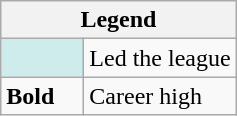<table class="wikitable mw-collapsible mw-collapsed">
<tr>
<th colspan="2">Legend</th>
</tr>
<tr>
<td style="background:#cfecec; width:3em;"></td>
<td>Led the league</td>
</tr>
<tr>
<td><strong>Bold</strong></td>
<td>Career high</td>
</tr>
</table>
